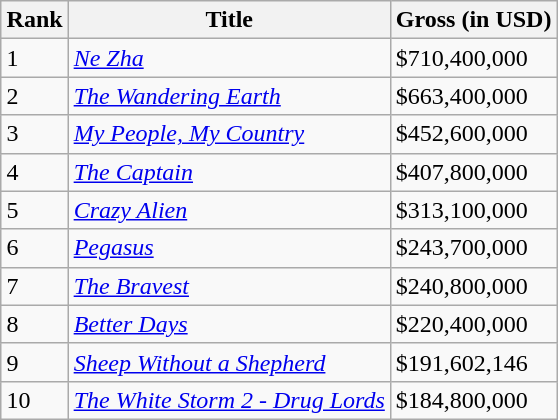<table class="wikitable sortable" style="margin:auto; margin:auto;">
<tr>
<th>Rank</th>
<th>Title</th>
<th>Gross (in USD)</th>
</tr>
<tr>
<td>1</td>
<td><em><a href='#'>Ne Zha</a></em></td>
<td>$710,400,000</td>
</tr>
<tr>
<td>2</td>
<td><em><a href='#'>The Wandering Earth</a></em></td>
<td>$663,400,000</td>
</tr>
<tr>
<td>3</td>
<td><em><a href='#'>My People, My Country</a></em></td>
<td>$452,600,000</td>
</tr>
<tr>
<td>4</td>
<td><em><a href='#'>The Captain</a></em></td>
<td>$407,800,000</td>
</tr>
<tr>
<td>5</td>
<td><em><a href='#'>Crazy Alien</a></em></td>
<td>$313,100,000</td>
</tr>
<tr>
<td>6</td>
<td><em><a href='#'>Pegasus</a></em></td>
<td>$243,700,000</td>
</tr>
<tr>
<td>7</td>
<td><em><a href='#'>The Bravest</a></em></td>
<td>$240,800,000</td>
</tr>
<tr>
<td>8</td>
<td><em><a href='#'>Better Days</a></em></td>
<td>$220,400,000</td>
</tr>
<tr>
<td>9</td>
<td><em><a href='#'>Sheep Without a Shepherd</a></em></td>
<td>$191,602,146</td>
</tr>
<tr>
<td>10</td>
<td><em><a href='#'>The White Storm 2 - Drug Lords</a></em></td>
<td>$184,800,000</td>
</tr>
</table>
